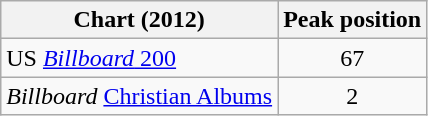<table class="wikitable sortable">
<tr>
<th>Chart (2012)</th>
<th>Peak position</th>
</tr>
<tr>
<td>US <a href='#'><em>Billboard</em> 200</a></td>
<td align="center">67</td>
</tr>
<tr>
<td><em>Billboard</em> <a href='#'>Christian Albums</a></td>
<td align="center">2</td>
</tr>
</table>
